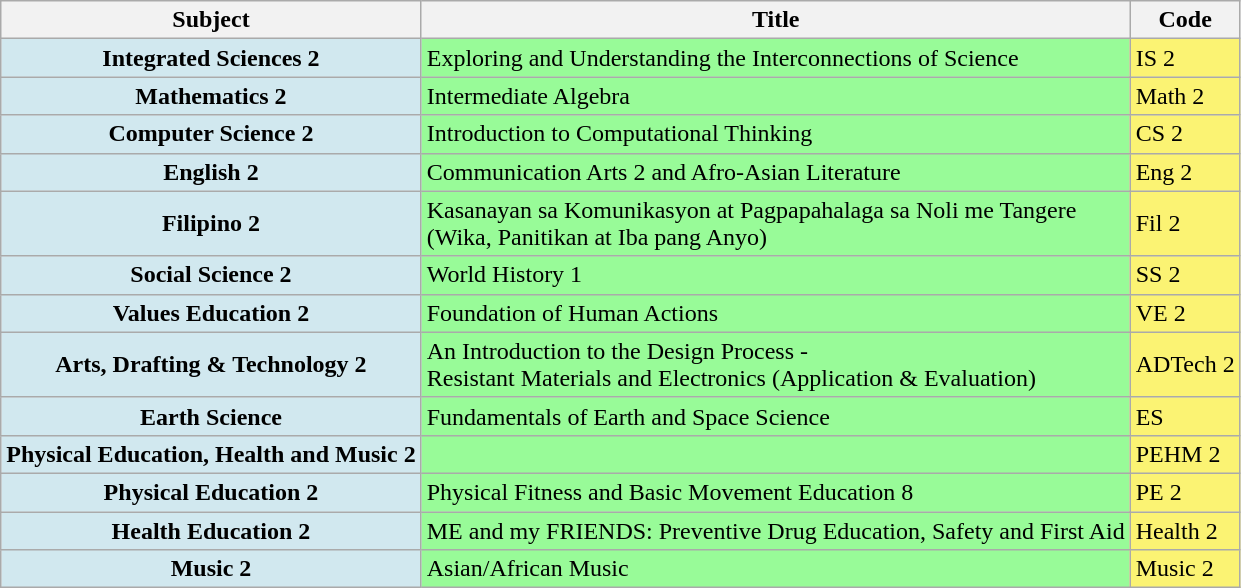<table class="wikitable collapsible collapsed">
<tr>
<th>Subject</th>
<th>Title</th>
<th>Code</th>
</tr>
<tr>
<th style="background:#D1E8EF">Integrated Sciences 2</th>
<td style="background:#98FB98;">Exploring and Understanding the Interconnections of Science</td>
<td style="background:#FBF373;">IS 2</td>
</tr>
<tr>
<th style="background:#D1E8EF">Mathematics 2</th>
<td style="background:#98FB98;">Intermediate Algebra</td>
<td style="background:#FBF373;">Math 2</td>
</tr>
<tr>
<th style="background:#D1E8EF">Computer Science 2</th>
<td style="background:#98FB98;">Introduction to Computational Thinking</td>
<td style="background:#FBF373;">CS 2</td>
</tr>
<tr>
<th style="background:#D1E8EF">English 2</th>
<td style="background:#98FB98;">Communication Arts 2 and Afro-Asian Literature</td>
<td style="background:#FBF373;">Eng 2</td>
</tr>
<tr>
<th style="background:#D1E8EF">Filipino 2</th>
<td style="background:#98FB98;">Kasanayan sa Komunikasyon at Pagpapahalaga sa Noli me Tangere<br>(Wika, Panitikan at Iba pang Anyo)</td>
<td style="background:#FBF373;">Fil 2</td>
</tr>
<tr>
<th style="background:#D1E8EF">Social Science 2</th>
<td style="background:#98FB98;">World History 1</td>
<td style="background:#FBF373;">SS 2</td>
</tr>
<tr>
<th style="background:#D1E8EF">Values Education 2</th>
<td style="background:#98FB98;">Foundation of Human Actions</td>
<td style="background:#FBF373;">VE 2</td>
</tr>
<tr>
<th style="background:#D1E8EF">Arts, Drafting & Technology 2</th>
<td style="background:#98FB98;">An Introduction to the Design Process -<br>Resistant Materials and Electronics (Application & Evaluation)</td>
<td style="background:#FBF373;">ADTech 2</td>
</tr>
<tr>
<th style="background:#D1E8EF">Earth Science</th>
<td style="background:#98FB98;">Fundamentals of Earth and Space Science</td>
<td style="background:#FBF373;">ES</td>
</tr>
<tr>
<th style="background:#D1E8EF">Physical Education, Health and Music 2</th>
<td style="background:#98FB98;"></td>
<td style="background:#FBF373;">PEHM 2</td>
</tr>
<tr>
<th style="background:#D1E8EF">Physical Education 2</th>
<td style="background:#98FB98;">Physical Fitness and Basic Movement Education 8</td>
<td style="background:#FBF373;">PE 2</td>
</tr>
<tr>
<th style="background:#D1E8EF">Health Education 2</th>
<td style="background:#98FB98;">ME and my FRIENDS: Preventive Drug Education, Safety and First Aid</td>
<td style="background:#FBF373;">Health 2</td>
</tr>
<tr>
<th style="background:#D1E8EF">Music 2</th>
<td style="background:#98FB98;">Asian/African Music</td>
<td style="background:#FBF373;">Music 2</td>
</tr>
</table>
